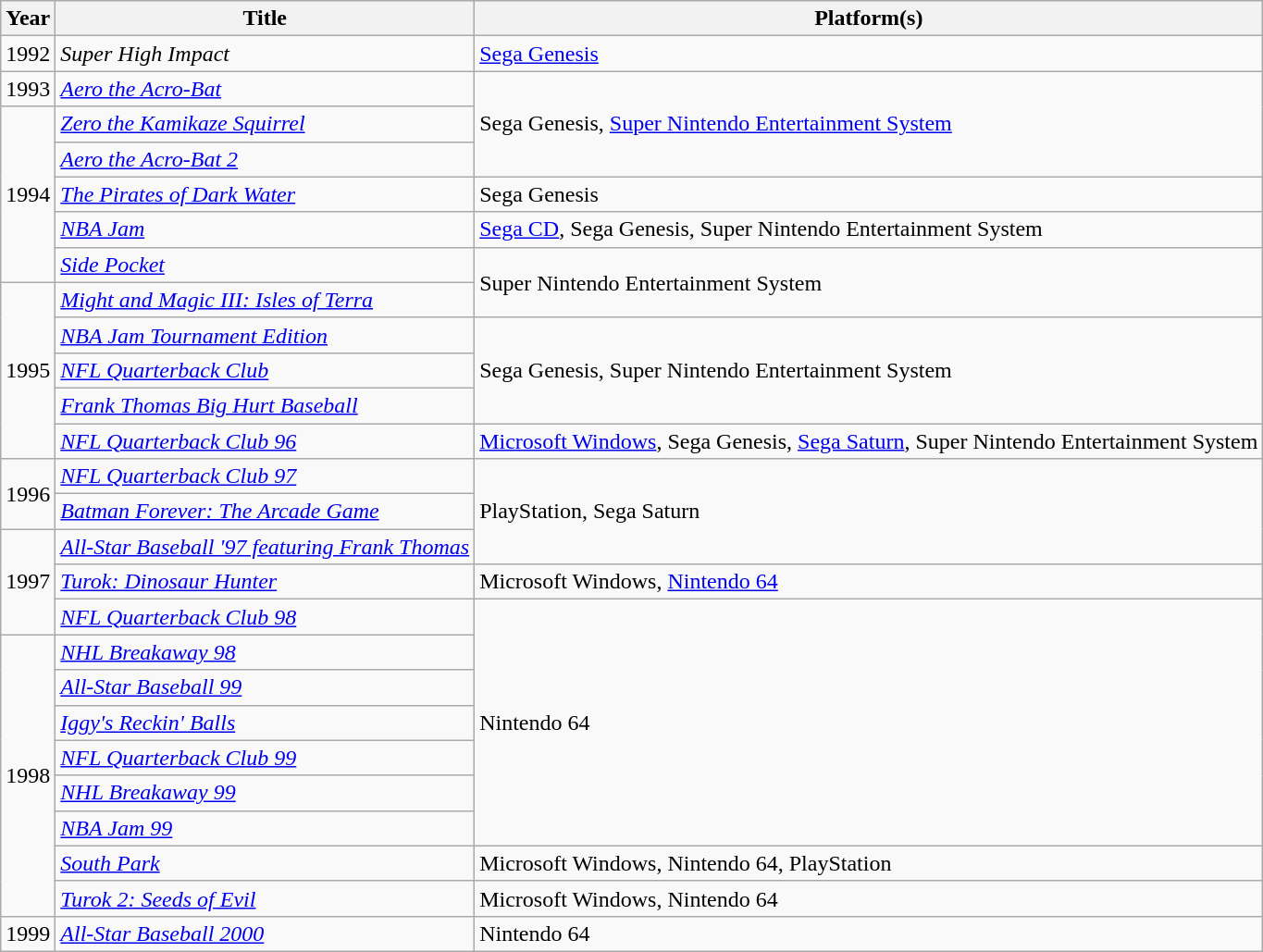<table class="wikitable sortable">
<tr>
<th>Year</th>
<th>Title</th>
<th>Platform(s)</th>
</tr>
<tr>
<td>1992</td>
<td><em>Super High Impact</em></td>
<td><a href='#'>Sega Genesis</a></td>
</tr>
<tr>
<td>1993</td>
<td><em><a href='#'>Aero the Acro-Bat</a></em></td>
<td rowspan="3">Sega Genesis, <a href='#'>Super Nintendo Entertainment System</a></td>
</tr>
<tr>
<td rowspan="5">1994</td>
<td><em><a href='#'>Zero the Kamikaze Squirrel</a></em></td>
</tr>
<tr>
<td><em><a href='#'>Aero the Acro-Bat 2</a></em></td>
</tr>
<tr>
<td><em><a href='#'>The Pirates of Dark Water</a></em></td>
<td>Sega Genesis</td>
</tr>
<tr>
<td><em><a href='#'>NBA Jam</a></em></td>
<td><a href='#'>Sega CD</a>, Sega Genesis, Super Nintendo Entertainment System</td>
</tr>
<tr>
<td><em><a href='#'>Side Pocket</a></em></td>
<td rowspan="2">Super Nintendo Entertainment System</td>
</tr>
<tr>
<td rowspan="5">1995</td>
<td><em><a href='#'>Might and Magic III: Isles of Terra</a></em></td>
</tr>
<tr>
<td><em><a href='#'>NBA Jam Tournament Edition</a></em></td>
<td rowspan="3">Sega Genesis, Super Nintendo Entertainment System</td>
</tr>
<tr>
<td><em><a href='#'>NFL Quarterback Club</a></em></td>
</tr>
<tr>
<td><em><a href='#'>Frank Thomas Big Hurt Baseball</a></em></td>
</tr>
<tr>
<td><em><a href='#'>NFL Quarterback Club 96</a></em></td>
<td><a href='#'>Microsoft Windows</a>, Sega Genesis, <a href='#'>Sega Saturn</a>, Super Nintendo Entertainment System</td>
</tr>
<tr>
<td rowspan="2">1996</td>
<td><em><a href='#'>NFL Quarterback Club 97</a></em></td>
<td rowspan="3">PlayStation, Sega Saturn</td>
</tr>
<tr>
<td><em><a href='#'>Batman Forever: The Arcade Game</a></em></td>
</tr>
<tr>
<td rowspan="3">1997</td>
<td><em><a href='#'>All-Star Baseball '97 featuring Frank Thomas</a></em></td>
</tr>
<tr>
<td><em><a href='#'>Turok: Dinosaur Hunter</a></em></td>
<td>Microsoft Windows, <a href='#'>Nintendo 64</a></td>
</tr>
<tr>
<td><em><a href='#'>NFL Quarterback Club 98</a></em></td>
<td rowspan="7">Nintendo 64</td>
</tr>
<tr>
<td rowspan="8">1998</td>
<td><em><a href='#'>NHL Breakaway 98</a></em></td>
</tr>
<tr>
<td><em><a href='#'>All-Star Baseball 99</a></em></td>
</tr>
<tr>
<td><em><a href='#'>Iggy's Reckin' Balls</a></em></td>
</tr>
<tr>
<td><em><a href='#'>NFL Quarterback Club 99</a></em></td>
</tr>
<tr>
<td><em><a href='#'>NHL Breakaway 99</a></em></td>
</tr>
<tr>
<td><em><a href='#'>NBA Jam 99</a></em></td>
</tr>
<tr>
<td><em><a href='#'>South Park</a></em></td>
<td>Microsoft Windows, Nintendo 64, PlayStation</td>
</tr>
<tr>
<td><em><a href='#'>Turok 2: Seeds of Evil</a></em></td>
<td>Microsoft Windows, Nintendo 64</td>
</tr>
<tr>
<td>1999</td>
<td><em><a href='#'>All-Star Baseball 2000</a></em></td>
<td>Nintendo 64</td>
</tr>
</table>
